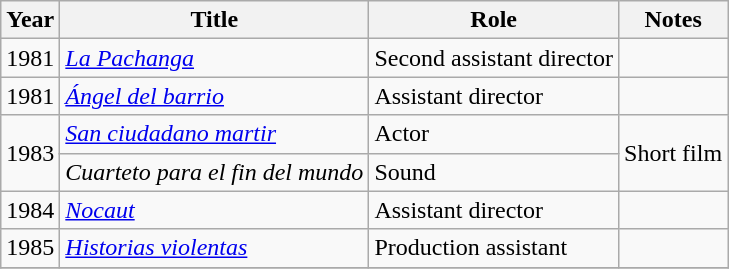<table class="wikitable">
<tr>
<th>Year</th>
<th>Title</th>
<th>Role</th>
<th>Notes</th>
</tr>
<tr>
<td>1981</td>
<td><em><a href='#'>La Pachanga</a></em></td>
<td>Second assistant director</td>
<td></td>
</tr>
<tr>
<td>1981</td>
<td><em><a href='#'>Ángel del barrio</a></em></td>
<td>Assistant director</td>
<td></td>
</tr>
<tr>
<td rowspan=2>1983</td>
<td><em><a href='#'>San ciudadano martir</a></em></td>
<td>Actor</td>
<td rowspan=2>Short film</td>
</tr>
<tr>
<td><em>Cuarteto para el fin del mundo</em></td>
<td>Sound</td>
</tr>
<tr>
<td>1984</td>
<td><em><a href='#'>Nocaut</a></em></td>
<td>Assistant director</td>
<td></td>
</tr>
<tr>
<td>1985</td>
<td><em><a href='#'>Historias violentas</a></em></td>
<td>Production assistant</td>
<td></td>
</tr>
<tr>
</tr>
</table>
